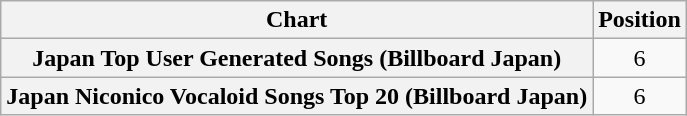<table class="wikitable sortable plainrowheaders" style="text-align:center">
<tr>
<th scope="col">Chart</th>
<th scope="col">Position</th>
</tr>
<tr>
<th scope="row">Japan Top User Generated Songs (Billboard Japan)</th>
<td>6</td>
</tr>
<tr>
<th scope="row">Japan Niconico Vocaloid Songs Top 20 (Billboard Japan)</th>
<td>6</td>
</tr>
</table>
